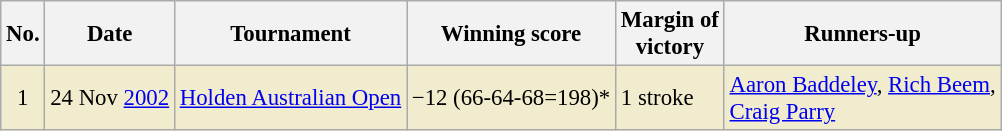<table class="wikitable" style="font-size:95%;">
<tr>
<th>No.</th>
<th>Date</th>
<th>Tournament</th>
<th>Winning score</th>
<th>Margin of<br>victory</th>
<th>Runners-up</th>
</tr>
<tr style="background:#f2ecce;">
<td align=center>1</td>
<td align=right>24 Nov <a href='#'>2002</a></td>
<td><a href='#'>Holden Australian Open</a></td>
<td>−12 (66-64-68=198)*</td>
<td>1 stroke</td>
<td> <a href='#'>Aaron Baddeley</a>,  <a href='#'>Rich Beem</a>,<br> <a href='#'>Craig Parry</a></td>
</tr>
</table>
